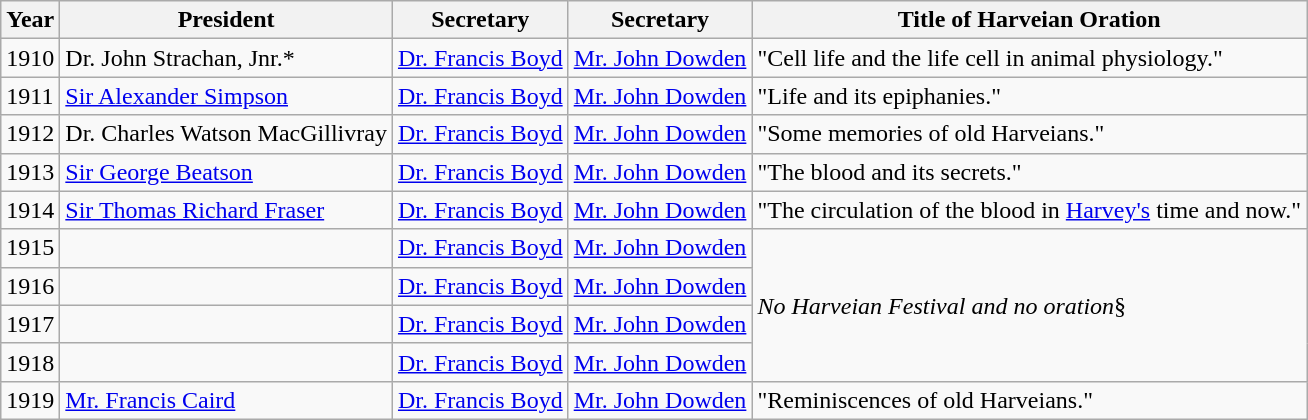<table class="wikitable">
<tr>
<th>Year</th>
<th>President</th>
<th>Secretary</th>
<th>Secretary</th>
<th>Title of Harveian Oration</th>
</tr>
<tr>
<td>1910</td>
<td>Dr. John Strachan, Jnr.*</td>
<td><a href='#'>Dr. Francis Boyd</a></td>
<td><a href='#'>Mr. John Dowden</a></td>
<td>"Cell life and the life cell in animal physiology."</td>
</tr>
<tr>
<td>1911</td>
<td><a href='#'>Sir Alexander Simpson</a></td>
<td><a href='#'>Dr. Francis Boyd</a></td>
<td><a href='#'>Mr. John Dowden</a></td>
<td>"Life and its epiphanies."</td>
</tr>
<tr>
<td>1912</td>
<td>Dr. Charles Watson MacGillivray</td>
<td><a href='#'>Dr. Francis Boyd</a></td>
<td><a href='#'>Mr. John Dowden</a></td>
<td>"Some memories of old Harveians."</td>
</tr>
<tr>
<td>1913</td>
<td><a href='#'>Sir George Beatson</a></td>
<td><a href='#'>Dr. Francis Boyd</a></td>
<td><a href='#'>Mr. John Dowden</a></td>
<td>"The blood and its secrets."</td>
</tr>
<tr>
<td>1914</td>
<td><a href='#'>Sir Thomas Richard Fraser</a></td>
<td><a href='#'>Dr. Francis Boyd</a></td>
<td><a href='#'>Mr. John Dowden</a></td>
<td>"The circulation of the blood in <a href='#'>Harvey's</a> time and now."</td>
</tr>
<tr>
<td>1915</td>
<td></td>
<td><a href='#'>Dr. Francis Boyd</a></td>
<td><a href='#'>Mr. John Dowden</a></td>
<td rowspan=4><em>No Harveian Festival and no oration</em>§</td>
</tr>
<tr>
<td>1916</td>
<td></td>
<td><a href='#'>Dr. Francis Boyd</a></td>
<td><a href='#'>Mr. John Dowden</a></td>
</tr>
<tr>
<td>1917</td>
<td></td>
<td><a href='#'>Dr. Francis Boyd</a></td>
<td><a href='#'>Mr. John Dowden</a></td>
</tr>
<tr>
<td>1918</td>
<td></td>
<td><a href='#'>Dr. Francis Boyd</a></td>
<td><a href='#'>Mr. John Dowden</a></td>
</tr>
<tr>
<td>1919</td>
<td><a href='#'>Mr. Francis Caird</a></td>
<td><a href='#'>Dr. Francis Boyd</a></td>
<td><a href='#'>Mr. John Dowden</a></td>
<td>"Reminiscences of old Harveians."</td>
</tr>
</table>
